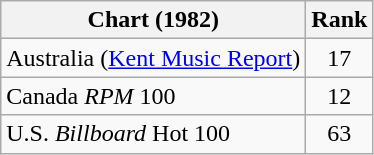<table class="wikitable sortable">
<tr>
<th align="left">Chart (1982)</th>
<th style="text-align:center;">Rank</th>
</tr>
<tr>
<td>Australia (<a href='#'>Kent Music Report</a>)</td>
<td style="text-align:center;">17</td>
</tr>
<tr>
<td>Canada <em>RPM</em> 100</td>
<td style="text-align:center;">12</td>
</tr>
<tr>
<td>U.S. <em>Billboard</em> Hot 100</td>
<td style="text-align:center;">63</td>
</tr>
</table>
